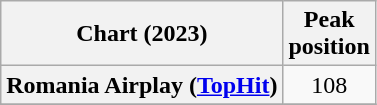<table class="wikitable plainrowheaders" style="text-align:center">
<tr>
<th scope="col">Chart (2023)</th>
<th scope="col">Peak<br>position</th>
</tr>
<tr>
<th scope="row">Romania Airplay (<a href='#'>TopHit</a>)</th>
<td>108</td>
</tr>
<tr>
</tr>
</table>
